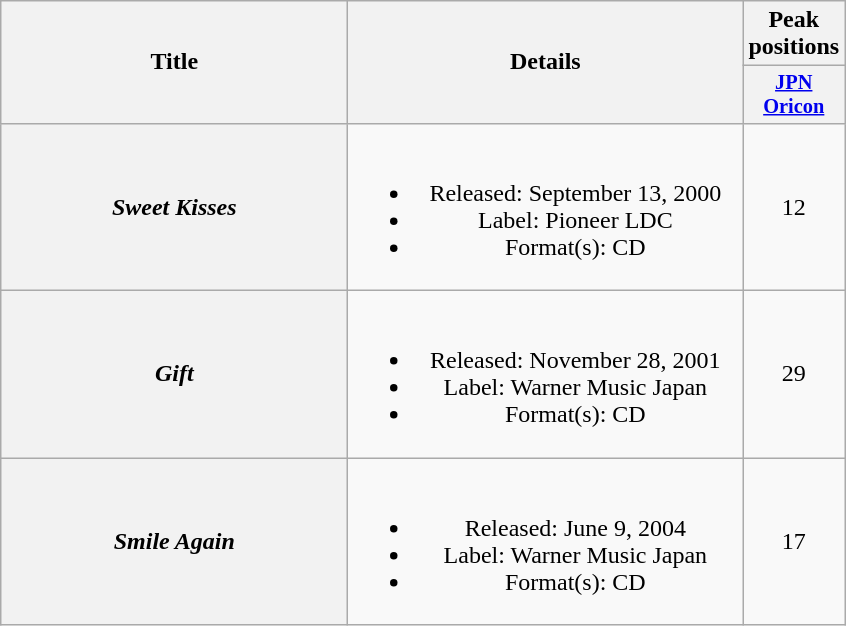<table class="wikitable plainrowheaders" style="text-align:center;">
<tr>
<th style="width:14em;" rowspan="2">Title</th>
<th style="width:16em;" rowspan="2">Details</th>
<th colspan="1">Peak positions</th>
</tr>
<tr>
<th style="width:3em;font-size:85%"><a href='#'>JPN<br>Oricon</a></th>
</tr>
<tr>
<th scope="row"><em>Sweet Kisses</em></th>
<td><br><ul><li>Released: September 13, 2000</li><li>Label: Pioneer LDC</li><li>Format(s): CD</li></ul></td>
<td>12</td>
</tr>
<tr>
<th scope="row"><em>Gift</em></th>
<td><br><ul><li>Released: November 28, 2001</li><li>Label: Warner Music Japan</li><li>Format(s): CD</li></ul></td>
<td>29</td>
</tr>
<tr>
<th scope="row"><em>Smile Again</em></th>
<td><br><ul><li>Released: June 9, 2004</li><li>Label: Warner Music Japan</li><li>Format(s): CD</li></ul></td>
<td>17</td>
</tr>
</table>
